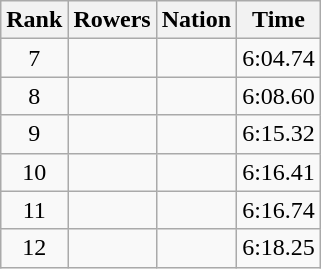<table class="wikitable sortable" style="text-align:center">
<tr>
<th>Rank</th>
<th>Rowers</th>
<th>Nation</th>
<th>Time</th>
</tr>
<tr>
<td>7</td>
<td align=left data-sort-value="Clayton-Greene, Campbell"></td>
<td align=left></td>
<td>6:04.74</td>
</tr>
<tr>
<td>8</td>
<td align=left data-sort-value="Bahuaud, Pascal"></td>
<td align=left></td>
<td>6:08.60</td>
</tr>
<tr>
<td>9</td>
<td align=left data-sort-value="de Vries, Tjark"></td>
<td align=left></td>
<td>6:15.32</td>
</tr>
<tr>
<td>10</td>
<td align=left data-sort-value="Brundin, Folke"></td>
<td align=left></td>
<td>6:16.41</td>
</tr>
<tr>
<td>11</td>
<td align=left data-sort-value="Berkhout, Darby"></td>
<td align=left></td>
<td>6:16.74</td>
</tr>
<tr>
<td>12</td>
<td align=left data-sort-value="Fotou, Georgios"></td>
<td align=left></td>
<td>6:18.25</td>
</tr>
</table>
